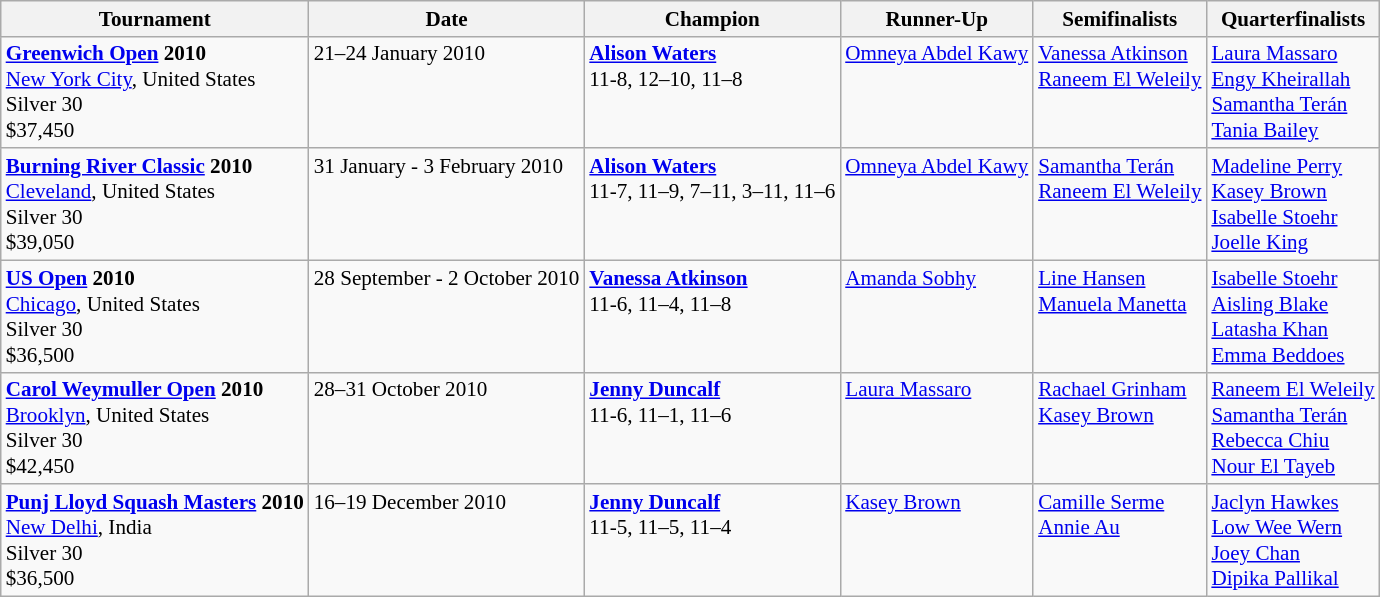<table class="wikitable" style="font-size:88%">
<tr>
<th>Tournament</th>
<th>Date</th>
<th>Champion</th>
<th>Runner-Up</th>
<th>Semifinalists</th>
<th>Quarterfinalists</th>
</tr>
<tr valign=top>
<td><strong><a href='#'>Greenwich Open</a> 2010</strong><br> <a href='#'>New York City</a>, United States<br>Silver 30<br>$37,450</td>
<td>21–24 January 2010</td>
<td> <strong><a href='#'>Alison Waters</a></strong><br>11-8, 12–10, 11–8</td>
<td> <a href='#'>Omneya Abdel Kawy</a></td>
<td> <a href='#'>Vanessa Atkinson</a><br> <a href='#'>Raneem El Weleily</a></td>
<td> <a href='#'>Laura Massaro</a><br> <a href='#'>Engy Kheirallah</a><br> <a href='#'>Samantha Terán</a><br> <a href='#'>Tania Bailey</a></td>
</tr>
<tr valign=top>
<td><strong><a href='#'>Burning River Classic</a> 2010</strong><br> <a href='#'>Cleveland</a>, United States<br>Silver 30<br>$39,050</td>
<td>31 January - 3 February 2010</td>
<td> <strong><a href='#'>Alison Waters</a></strong><br>11-7, 11–9, 7–11, 3–11, 11–6</td>
<td> <a href='#'>Omneya Abdel Kawy</a></td>
<td> <a href='#'>Samantha Terán</a><br> <a href='#'>Raneem El Weleily</a></td>
<td> <a href='#'>Madeline Perry</a><br> <a href='#'>Kasey Brown</a><br> <a href='#'>Isabelle Stoehr</a><br> <a href='#'>Joelle King</a></td>
</tr>
<tr valign=top>
<td><strong><a href='#'>US Open</a> 2010</strong><br> <a href='#'>Chicago</a>, United States<br>Silver 30<br>$36,500</td>
<td>28 September - 2 October 2010</td>
<td> <strong><a href='#'>Vanessa Atkinson</a></strong><br>11-6, 11–4, 11–8</td>
<td> <a href='#'>Amanda Sobhy</a></td>
<td> <a href='#'>Line Hansen</a><br> <a href='#'>Manuela Manetta</a></td>
<td> <a href='#'>Isabelle Stoehr</a><br> <a href='#'>Aisling Blake</a><br> <a href='#'>Latasha Khan</a><br> <a href='#'>Emma Beddoes</a></td>
</tr>
<tr valign=top>
<td><strong><a href='#'>Carol Weymuller Open</a> 2010</strong><br> <a href='#'>Brooklyn</a>, United States<br>Silver 30<br>$42,450</td>
<td>28–31 October 2010</td>
<td> <strong><a href='#'>Jenny Duncalf</a></strong><br>11-6, 11–1, 11–6</td>
<td> <a href='#'>Laura Massaro</a></td>
<td> <a href='#'>Rachael Grinham</a><br> <a href='#'>Kasey Brown</a></td>
<td> <a href='#'>Raneem El Weleily</a><br> <a href='#'>Samantha Terán</a><br> <a href='#'>Rebecca Chiu</a><br> <a href='#'>Nour El Tayeb</a></td>
</tr>
<tr valign=top>
<td><strong><a href='#'>Punj Lloyd Squash Masters</a> 2010</strong><br> <a href='#'>New Delhi</a>, India<br>Silver 30<br>$36,500</td>
<td>16–19 December 2010</td>
<td> <strong><a href='#'>Jenny Duncalf</a></strong><br>11-5, 11–5, 11–4</td>
<td> <a href='#'>Kasey Brown</a></td>
<td> <a href='#'>Camille Serme</a><br> <a href='#'>Annie Au</a></td>
<td> <a href='#'>Jaclyn Hawkes</a><br> <a href='#'>Low Wee Wern</a><br> <a href='#'>Joey Chan</a><br> <a href='#'>Dipika Pallikal</a></td>
</tr>
</table>
